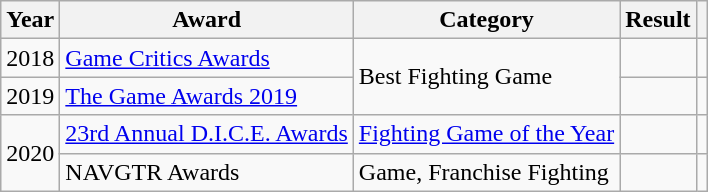<table class="wikitable sortable">
<tr>
<th>Year</th>
<th>Award</th>
<th>Category</th>
<th>Result</th>
<th></th>
</tr>
<tr>
<td style="text-align:center;" rowspan="1">2018</td>
<td><a href='#'>Game Critics Awards</a></td>
<td rowspan="2">Best Fighting Game</td>
<td></td>
<td style="text-align:center;"></td>
</tr>
<tr>
<td style="text-align:center;" rowspan="1">2019</td>
<td><a href='#'>The Game Awards 2019</a></td>
<td></td>
<td style="text-align:center;"></td>
</tr>
<tr>
<td style="text-align:center;" rowspan="2">2020</td>
<td><a href='#'>23rd Annual D.I.C.E. Awards</a></td>
<td><a href='#'>Fighting Game of the Year</a></td>
<td></td>
<td style="text-align:center;"></td>
</tr>
<tr>
<td>NAVGTR Awards</td>
<td>Game, Franchise Fighting</td>
<td></td>
<td style="text-align:center;"></td>
</tr>
</table>
